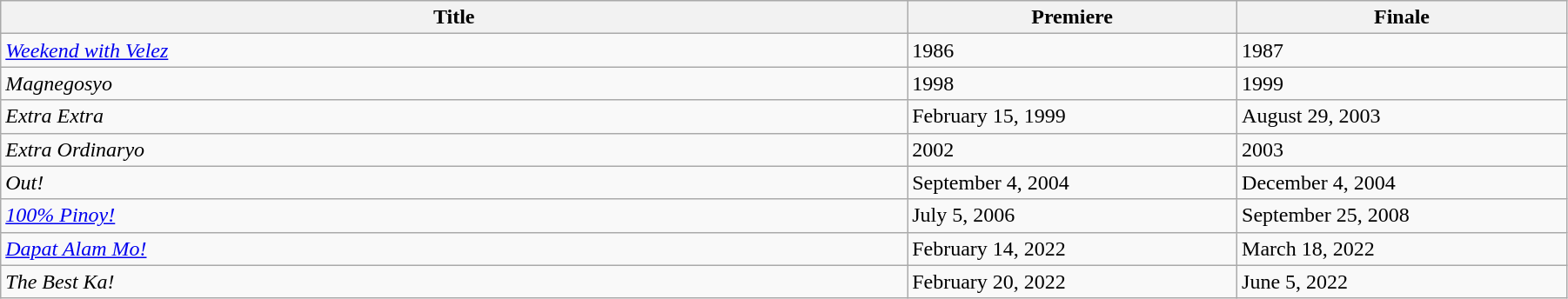<table class="wikitable sortable" width="95%">
<tr>
<th style="width:55%;">Title</th>
<th style="width:20%;">Premiere</th>
<th style="width:20%;">Finale</th>
</tr>
<tr>
<td><em><a href='#'>Weekend with Velez</a></em></td>
<td>1986</td>
<td>1987</td>
</tr>
<tr>
<td><em>Magnegosyo</em></td>
<td>1998</td>
<td>1999</td>
</tr>
<tr>
<td><em>Extra Extra</em></td>
<td>February 15, 1999</td>
<td>August 29, 2003</td>
</tr>
<tr>
<td><em>Extra Ordinaryo</em></td>
<td>2002</td>
<td>2003</td>
</tr>
<tr>
<td><em>Out!</em></td>
<td>September 4, 2004</td>
<td>December 4, 2004</td>
</tr>
<tr>
<td><em><a href='#'>100% Pinoy!</a></em></td>
<td>July 5, 2006</td>
<td>September 25, 2008</td>
</tr>
<tr>
<td><em><a href='#'>Dapat Alam Mo!</a></em></td>
<td>February 14, 2022</td>
<td>March 18, 2022</td>
</tr>
<tr>
<td><em>The Best Ka!</em></td>
<td>February 20, 2022</td>
<td>June 5, 2022</td>
</tr>
</table>
